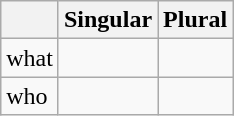<table class="wikitable">
<tr>
<th></th>
<th>Singular</th>
<th>Plural</th>
</tr>
<tr>
<td>what</td>
<td> </td>
<td> </td>
</tr>
<tr>
<td>who</td>
<td> </td>
<td> </td>
</tr>
</table>
